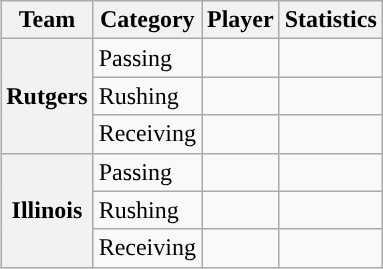<table class="wikitable" style="float:right">
<tr>
<th>Team</th>
<th>Category</th>
<th>Player</th>
<th>Statistics</th>
</tr>
<tr>
<th rowspan=3>Rutgers</th>
<td>Passing</td>
<td></td>
<td></td>
</tr>
<tr>
<td>Rushing</td>
<td></td>
<td></td>
</tr>
<tr>
<td>Receiving</td>
<td></td>
<td></td>
</tr>
<tr>
<th rowspan=3>Illinois</th>
<td>Passing</td>
<td></td>
<td></td>
</tr>
<tr>
<td>Rushing</td>
<td></td>
<td></td>
</tr>
<tr>
<td>Receiving</td>
<td></td>
<td></td>
</tr>
</table>
